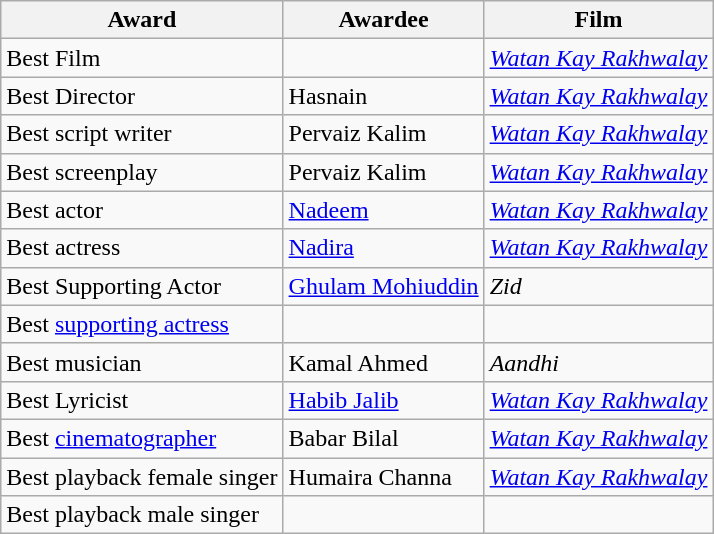<table class="wikitable">
<tr>
<th>Award</th>
<th>Awardee</th>
<th>Film</th>
</tr>
<tr>
<td>Best Film</td>
<td></td>
<td><em><a href='#'>Watan Kay Rakhwalay</a></em></td>
</tr>
<tr>
<td>Best Director</td>
<td>Hasnain</td>
<td><em><a href='#'>Watan Kay Rakhwalay</a></em></td>
</tr>
<tr>
<td>Best script writer</td>
<td>Pervaiz Kalim</td>
<td><em><a href='#'>Watan Kay Rakhwalay</a></em></td>
</tr>
<tr>
<td>Best screenplay</td>
<td>Pervaiz Kalim</td>
<td><em><a href='#'>Watan Kay Rakhwalay</a></em></td>
</tr>
<tr>
<td>Best actor</td>
<td><a href='#'>Nadeem</a></td>
<td><em><a href='#'>Watan Kay Rakhwalay</a></em></td>
</tr>
<tr>
<td>Best actress</td>
<td><a href='#'>Nadira</a></td>
<td><em><a href='#'>Watan Kay Rakhwalay</a></em></td>
</tr>
<tr>
<td>Best Supporting Actor</td>
<td><a href='#'>Ghulam Mohiuddin</a></td>
<td><em>Zid</em></td>
</tr>
<tr>
<td>Best <a href='#'>supporting actress</a></td>
<td></td>
<td></td>
</tr>
<tr>
<td>Best musician</td>
<td>Kamal Ahmed</td>
<td><em>Aandhi</em></td>
</tr>
<tr>
<td>Best Lyricist</td>
<td><a href='#'>Habib Jalib</a></td>
<td><em><a href='#'>Watan Kay Rakhwalay</a></em></td>
</tr>
<tr>
<td>Best <a href='#'>cinematographer</a></td>
<td>Babar Bilal</td>
<td><em><a href='#'>Watan Kay Rakhwalay</a></em></td>
</tr>
<tr>
<td>Best playback female singer</td>
<td>Humaira Channa</td>
<td><em><a href='#'>Watan Kay Rakhwalay</a></em></td>
</tr>
<tr>
<td>Best playback male singer</td>
<td></td>
<td></td>
</tr>
</table>
